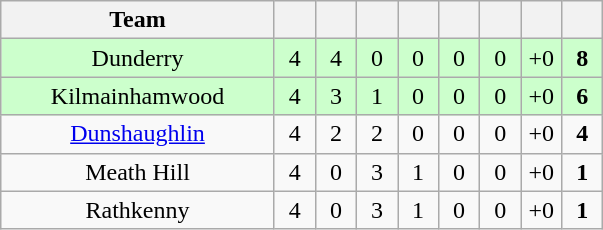<table class="wikitable" style="text-align:center">
<tr>
<th width="175">Team</th>
<th width="20"></th>
<th width="20"></th>
<th width="20"></th>
<th width="20"></th>
<th width="20"></th>
<th width="20"></th>
<th width="20"></th>
<th width="20"></th>
</tr>
<tr style="background:#cfc;">
<td>Dunderry</td>
<td>4</td>
<td>4</td>
<td>0</td>
<td>0</td>
<td>0</td>
<td>0</td>
<td>+0</td>
<td><strong>8</strong></td>
</tr>
<tr style="background:#cfc;">
<td>Kilmainhamwood</td>
<td>4</td>
<td>3</td>
<td>1</td>
<td>0</td>
<td>0</td>
<td>0</td>
<td>+0</td>
<td><strong>6</strong></td>
</tr>
<tr>
<td><a href='#'>Dunshaughlin</a></td>
<td>4</td>
<td>2</td>
<td>2</td>
<td>0</td>
<td>0</td>
<td>0</td>
<td>+0</td>
<td><strong>4</strong></td>
</tr>
<tr>
<td>Meath Hill</td>
<td>4</td>
<td>0</td>
<td>3</td>
<td>1</td>
<td>0</td>
<td>0</td>
<td>+0</td>
<td><strong>1</strong></td>
</tr>
<tr>
<td>Rathkenny</td>
<td>4</td>
<td>0</td>
<td>3</td>
<td>1</td>
<td>0</td>
<td>0</td>
<td>+0</td>
<td><strong>1</strong></td>
</tr>
</table>
